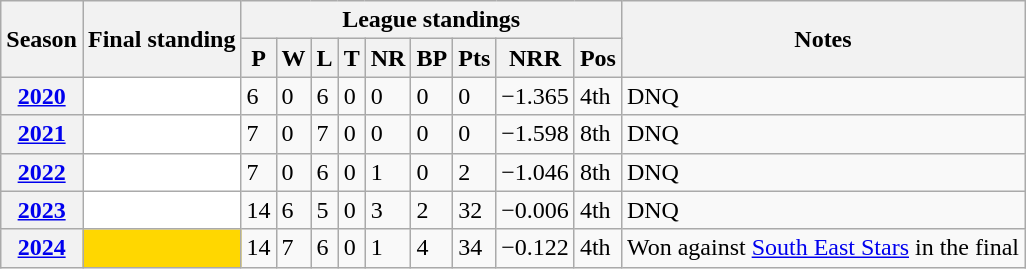<table class="wikitable sortable">
<tr>
<th scope="col" rowspan="2">Season</th>
<th scope="col" rowspan="2">Final standing</th>
<th scope="col" colspan="9">League standings</th>
<th scope="col" rowspan="2">Notes</th>
</tr>
<tr>
<th scope="col">P</th>
<th scope="col">W</th>
<th scope="col">L</th>
<th scope="col">T</th>
<th scope="col">NR</th>
<th scope="col">BP</th>
<th scope="col">Pts</th>
<th scope="col">NRR</th>
<th scope="col">Pos</th>
</tr>
<tr>
<th scope="row"><a href='#'>2020</a></th>
<td style="background: white;"></td>
<td>6</td>
<td>0</td>
<td>6</td>
<td>0</td>
<td>0</td>
<td>0</td>
<td>0</td>
<td>−1.365</td>
<td>4th</td>
<td>DNQ</td>
</tr>
<tr>
<th scope="row"><a href='#'>2021</a></th>
<td style="background: white;"></td>
<td>7</td>
<td>0</td>
<td>7</td>
<td>0</td>
<td>0</td>
<td>0</td>
<td>0</td>
<td>−1.598</td>
<td>8th</td>
<td>DNQ</td>
</tr>
<tr>
<th scope="row"><a href='#'>2022</a></th>
<td style="background: white;"></td>
<td>7</td>
<td>0</td>
<td>6</td>
<td>0</td>
<td>1</td>
<td>0</td>
<td>2</td>
<td>−1.046</td>
<td>8th</td>
<td>DNQ</td>
</tr>
<tr>
<th scope="row"><a href='#'>2023</a></th>
<td style="background: white;"></td>
<td>14</td>
<td>6</td>
<td>5</td>
<td>0</td>
<td>3</td>
<td>2</td>
<td>32</td>
<td>−0.006</td>
<td>4th</td>
<td>DNQ</td>
</tr>
<tr>
<th scope="row"><a href='#'>2024</a></th>
<td style="background: gold;"></td>
<td>14</td>
<td>7</td>
<td>6</td>
<td>0</td>
<td>1</td>
<td>4</td>
<td>34</td>
<td>−0.122</td>
<td>4th</td>
<td>Won against <a href='#'>South East Stars</a> in the final</td>
</tr>
</table>
